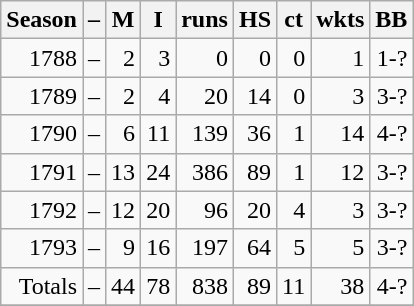<table class="wikitable">
<tr>
<th align="right">Season</th>
<th align="center">–</th>
<th align="right">M</th>
<th align="right">I</th>
<th align="right">runs</th>
<th align="right">HS</th>
<th align="right">ct</th>
<th align="right">wkts</th>
<th align="right">BB</th>
</tr>
<tr>
<td align=right>1788</td>
<td align=center>–</td>
<td align=right>2</td>
<td align=right>3</td>
<td align=right>0</td>
<td align=right>0</td>
<td align=right>0</td>
<td align=right>1</td>
<td align=right>1-?</td>
</tr>
<tr>
<td align=right>1789</td>
<td align=center>–</td>
<td align=right>2</td>
<td align=right>4</td>
<td align=right>20</td>
<td align=right>14</td>
<td align=right>0</td>
<td align=right>3</td>
<td align=right>3-?</td>
</tr>
<tr>
<td align=right>1790</td>
<td align=center>–</td>
<td align=right>6</td>
<td align=right>11</td>
<td align=right>139</td>
<td align=right>36</td>
<td align=right>1</td>
<td align=right>14</td>
<td align=right>4-?</td>
</tr>
<tr>
<td align=right>1791</td>
<td align=center>–</td>
<td align=right>13</td>
<td align=right>24</td>
<td align=right>386</td>
<td align=right>89</td>
<td align=right>1</td>
<td align=right>12</td>
<td align=right>3-?</td>
</tr>
<tr>
<td align=right>1792</td>
<td align=center>–</td>
<td align=right>12</td>
<td align=right>20</td>
<td align=right>96</td>
<td align=right>20</td>
<td align=right>4</td>
<td align=right>3</td>
<td align=right>3-?</td>
</tr>
<tr>
<td align=right>1793</td>
<td align=center>–</td>
<td align=right>9</td>
<td align=right>16</td>
<td align=right>197</td>
<td align=right>64</td>
<td align=right>5</td>
<td align=right>5</td>
<td align=right>3-?</td>
</tr>
<tr>
<td align=right>Totals</td>
<td align=center>–</td>
<td align=right>44</td>
<td align=right>78</td>
<td align=right>838</td>
<td align=right>89</td>
<td align=right>11</td>
<td align=right>38</td>
<td align=right>4-?</td>
</tr>
<tr>
</tr>
</table>
